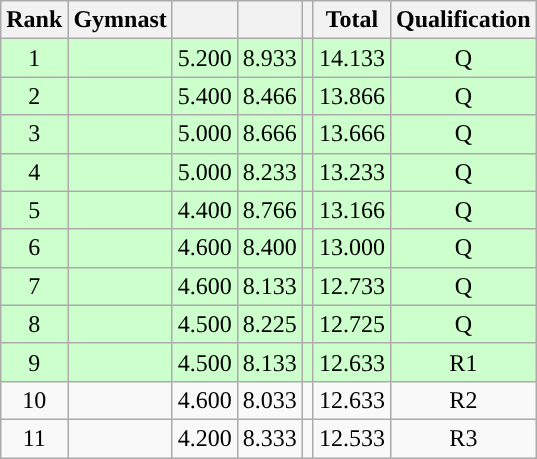<table class="wikitable sortable" style="text-align:center">
<tr>
<th>Rank</th>
<th>Gymnast</th>
<th><small></small></th>
<th><small></small></th>
<th><small></small></th>
<th>Total</th>
<th>Qualification</th>
</tr>
<tr bgcolor=ccffcc>
<td>1</td>
<td align=left></td>
<td>5.200</td>
<td>8.933</td>
<td></td>
<td>14.133</td>
<td>Q</td>
</tr>
<tr bgcolor=ccffcc>
<td>2</td>
<td align=left></td>
<td>5.400</td>
<td>8.466</td>
<td></td>
<td>13.866</td>
<td>Q</td>
</tr>
<tr bgcolor=ccffcc>
<td>3</td>
<td align=left></td>
<td>5.000</td>
<td>8.666</td>
<td></td>
<td>13.666</td>
<td>Q</td>
</tr>
<tr bgcolor=ccffcc>
<td>4</td>
<td align=left></td>
<td>5.000</td>
<td>8.233</td>
<td></td>
<td>13.233</td>
<td>Q</td>
</tr>
<tr bgcolor=ccffcc>
<td>5</td>
<td align=left></td>
<td>4.400</td>
<td>8.766</td>
<td></td>
<td>13.166</td>
<td>Q</td>
</tr>
<tr bgcolor=ccffcc>
<td>6</td>
<td align=left></td>
<td>4.600</td>
<td>8.400</td>
<td></td>
<td>13.000</td>
<td>Q</td>
</tr>
<tr bgcolor=ccffcc>
<td>7</td>
<td align=left></td>
<td>4.600</td>
<td>8.133</td>
<td></td>
<td>12.733</td>
<td>Q</td>
</tr>
<tr bgcolor=ccffcc>
<td>8</td>
<td align=left></td>
<td>4.500</td>
<td>8.225</td>
<td></td>
<td>12.725</td>
<td>Q</td>
</tr>
<tr bgcolor=ccffcc>
<td>9</td>
<td align=left></td>
<td>4.500</td>
<td>8.133</td>
<td></td>
<td>12.633</td>
<td>R1</td>
</tr>
<tr>
<td>10</td>
<td align=left></td>
<td>4.600</td>
<td>8.033</td>
<td></td>
<td>12.633</td>
<td>R2</td>
</tr>
<tr>
<td>11</td>
<td align=left></td>
<td>4.200</td>
<td>8.333</td>
<td></td>
<td>12.533</td>
<td>R3</td>
</tr>
</table>
